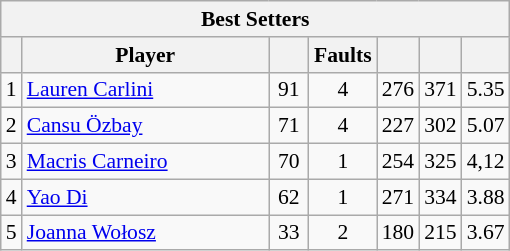<table class="wikitable sortable" style=font-size:90%>
<tr>
<th colspan=7>Best Setters</th>
</tr>
<tr>
<th></th>
<th width=158>Player</th>
<th width=20></th>
<th width=20>Faults</th>
<th width=20></th>
<th width=20></th>
<th width=20></th>
</tr>
<tr>
<td>1</td>
<td> <a href='#'>Lauren Carlini</a></td>
<td align=center>91</td>
<td align=center>4</td>
<td align=center>276</td>
<td align=center>371</td>
<td align=center>5.35</td>
</tr>
<tr>
<td>2</td>
<td> <a href='#'>Cansu Özbay</a></td>
<td align=center>71</td>
<td align=center>4</td>
<td align=center>227</td>
<td align=center>302</td>
<td align=center>5.07</td>
</tr>
<tr>
<td>3</td>
<td> <a href='#'>Macris Carneiro</a></td>
<td align=center>70</td>
<td align=center>1</td>
<td align=center>254</td>
<td align=center>325</td>
<td align=center>4,12</td>
</tr>
<tr>
<td>4</td>
<td> <a href='#'>Yao Di</a></td>
<td align=center>62</td>
<td align=center>1</td>
<td align=center>271</td>
<td align=center>334</td>
<td align=center>3.88</td>
</tr>
<tr>
<td>5</td>
<td> <a href='#'>Joanna Wołosz</a></td>
<td align=center>33</td>
<td align=center>2</td>
<td align=center>180</td>
<td align=center>215</td>
<td align=center>3.67</td>
</tr>
</table>
